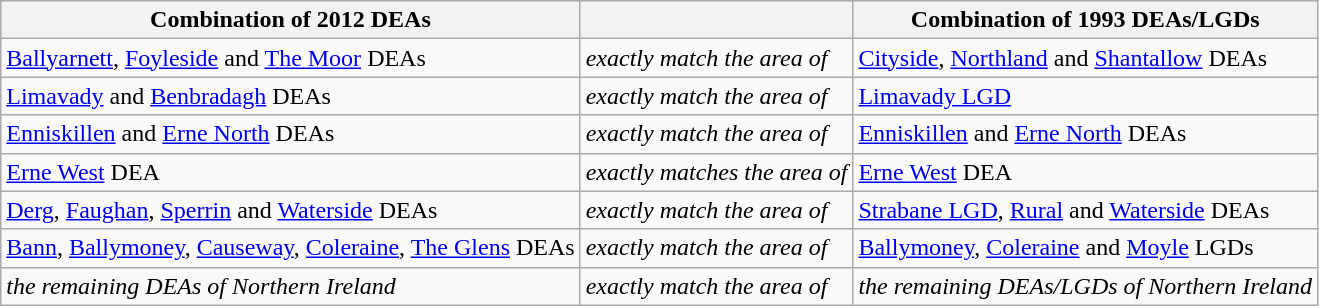<table class="wikitable">
<tr>
<th>Combination of 2012 DEAs</th>
<th></th>
<th>Combination of 1993 DEAs/LGDs</th>
</tr>
<tr>
<td><a href='#'>Ballyarnett</a>, <a href='#'>Foyleside</a> and <a href='#'>The Moor</a> DEAs</td>
<td><em>exactly match the area of</em></td>
<td><a href='#'>Cityside</a>, <a href='#'>Northland</a> and <a href='#'>Shantallow</a> DEAs</td>
</tr>
<tr>
<td><a href='#'>Limavady</a> and <a href='#'>Benbradagh</a> DEAs</td>
<td><em>exactly match the area of</em></td>
<td><a href='#'>Limavady LGD</a></td>
</tr>
<tr>
<td><a href='#'>Enniskillen</a> and <a href='#'>Erne North</a> DEAs</td>
<td><em>exactly match the area of</em></td>
<td><a href='#'>Enniskillen</a> and <a href='#'>Erne North</a> DEAs</td>
</tr>
<tr>
<td><a href='#'>Erne West</a> DEA</td>
<td><em>exactly matches the area of</em></td>
<td><a href='#'>Erne West</a> DEA</td>
</tr>
<tr>
<td><a href='#'>Derg</a>, <a href='#'>Faughan</a>, <a href='#'>Sperrin</a> and <a href='#'>Waterside</a> DEAs</td>
<td><em>exactly match the area of</em></td>
<td><a href='#'>Strabane LGD</a>, <a href='#'>Rural</a> and <a href='#'>Waterside</a> DEAs</td>
</tr>
<tr>
<td><a href='#'>Bann</a>, <a href='#'>Ballymoney</a>, <a href='#'>Causeway</a>, <a href='#'>Coleraine</a>, <a href='#'>The Glens</a> DEAs</td>
<td><em>exactly match the area of</em></td>
<td><a href='#'>Ballymoney</a>, <a href='#'>Coleraine</a> and <a href='#'>Moyle</a> LGDs</td>
</tr>
<tr>
<td><em>the remaining DEAs of Northern Ireland</em></td>
<td><em>exactly match the area of</em></td>
<td><em>the remaining DEAs/LGDs of Northern Ireland</em></td>
</tr>
</table>
